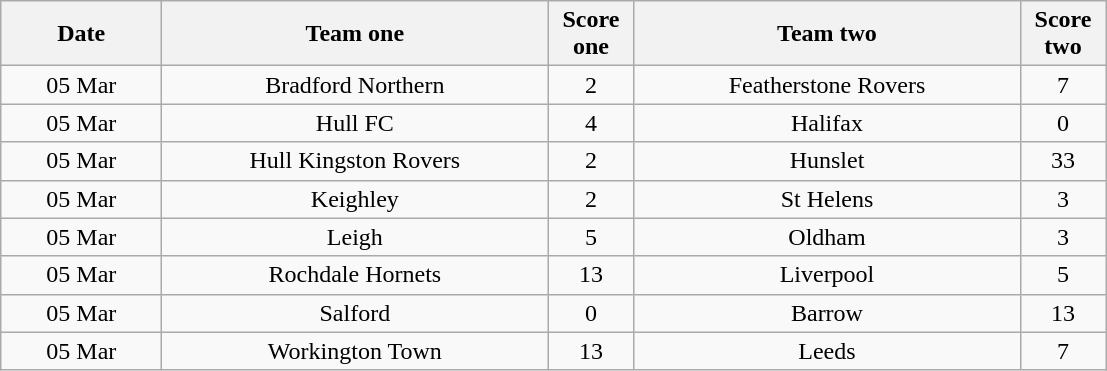<table class="wikitable" style="text-align: center">
<tr>
<th width=100>Date</th>
<th width=250>Team one</th>
<th width=50>Score one</th>
<th width=250>Team two</th>
<th width=50>Score two</th>
</tr>
<tr>
<td>05 Mar</td>
<td>Bradford Northern</td>
<td>2</td>
<td>Featherstone Rovers</td>
<td>7</td>
</tr>
<tr>
<td>05 Mar</td>
<td>Hull FC</td>
<td>4</td>
<td>Halifax</td>
<td>0</td>
</tr>
<tr>
<td>05 Mar</td>
<td>Hull Kingston Rovers</td>
<td>2</td>
<td>Hunslet</td>
<td>33</td>
</tr>
<tr>
<td>05 Mar</td>
<td>Keighley</td>
<td>2</td>
<td>St Helens</td>
<td>3</td>
</tr>
<tr>
<td>05 Mar</td>
<td>Leigh</td>
<td>5</td>
<td>Oldham</td>
<td>3</td>
</tr>
<tr>
<td>05 Mar</td>
<td>Rochdale Hornets</td>
<td>13</td>
<td>Liverpool</td>
<td>5</td>
</tr>
<tr>
<td>05 Mar</td>
<td>Salford</td>
<td>0</td>
<td>Barrow</td>
<td>13</td>
</tr>
<tr>
<td>05 Mar</td>
<td>Workington Town</td>
<td>13</td>
<td>Leeds</td>
<td>7</td>
</tr>
</table>
